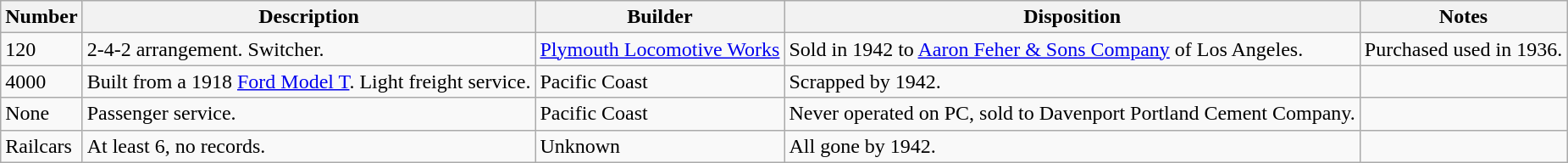<table class="wikitable">
<tr>
<th>Number</th>
<th>Description</th>
<th>Builder</th>
<th>Disposition</th>
<th>Notes</th>
</tr>
<tr>
<td>120</td>
<td>2-4-2 arrangement. Switcher.</td>
<td><a href='#'>Plymouth Locomotive Works</a></td>
<td>Sold in 1942 to <a href='#'>Aaron Feher & Sons Company</a> of Los Angeles.</td>
<td>Purchased used in 1936.</td>
</tr>
<tr>
<td>4000</td>
<td>Built from a 1918 <a href='#'>Ford Model T</a>. Light freight service.</td>
<td>Pacific Coast</td>
<td>Scrapped by 1942.</td>
<td></td>
</tr>
<tr>
<td>None</td>
<td>Passenger service.</td>
<td>Pacific Coast</td>
<td>Never operated on PC, sold to Davenport Portland Cement Company.</td>
<td></td>
</tr>
<tr>
<td>Railcars</td>
<td>At least 6, no records.</td>
<td>Unknown</td>
<td>All gone by 1942.</td>
<td></td>
</tr>
</table>
